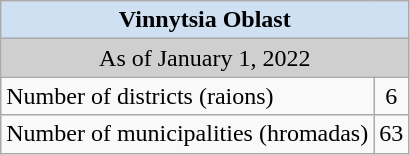<table class="wikitable">
<tr>
<td colspan="2" style="background:#CEE0F2; color:black; text-align:center;"><strong>Vinnytsia Oblast</strong></td>
</tr>
<tr>
<td colspan="2" style="background:#CFCFCF; color:black; text-align:center;">As of January 1, 2022</td>
</tr>
<tr>
<td>Number of districts (raions)</td>
<td align="center">6</td>
</tr>
<tr>
<td>Number of municipalities (hromadas)</td>
<td align="center">63</td>
</tr>
</table>
